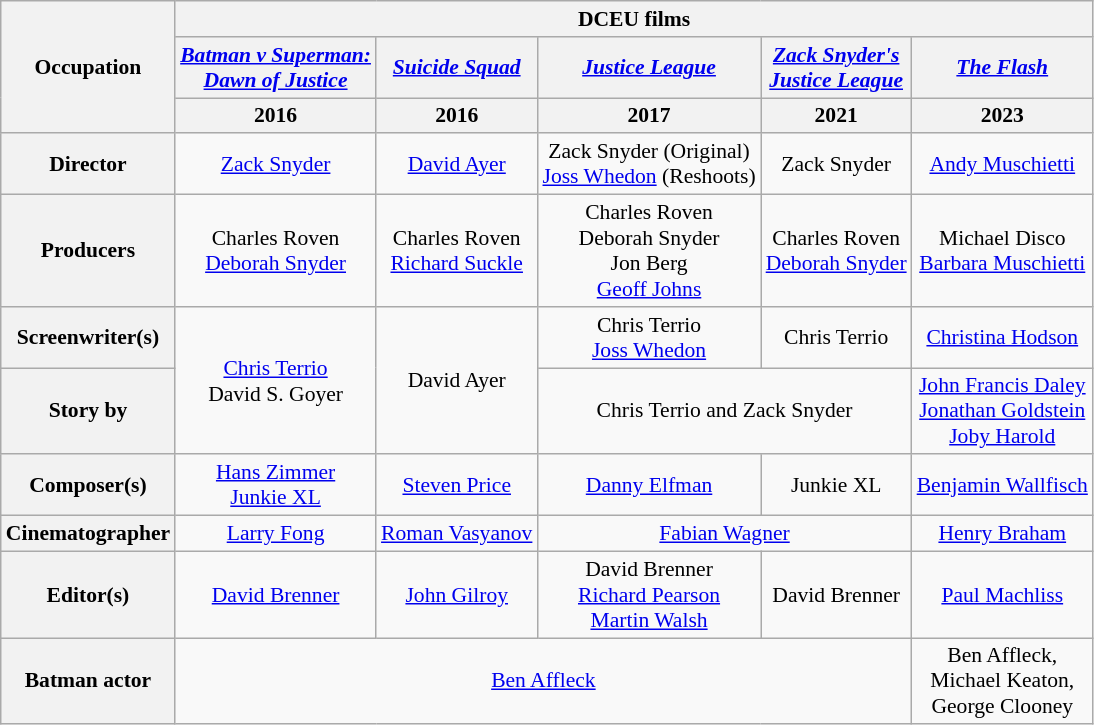<table class="wikitable" style="text-align:center; font-size:90%;">
<tr>
<th rowspan="3">Occupation</th>
<th colspan="5">DCEU films</th>
</tr>
<tr>
<th><em><a href='#'>Batman v Superman:<br>Dawn of Justice</a></em></th>
<th><em><a href='#'>Suicide Squad</a></em></th>
<th><em><a href='#'>Justice League</a></em></th>
<th><em><a href='#'>Zack Snyder's<br>Justice League</a></em></th>
<th><em><a href='#'>The Flash</a></em></th>
</tr>
<tr>
<th>2016</th>
<th>2016</th>
<th>2017</th>
<th>2021</th>
<th>2023</th>
</tr>
<tr>
<th>Director</th>
<td><a href='#'>Zack Snyder</a></td>
<td><a href='#'>David Ayer</a></td>
<td>Zack Snyder (Original)<br><a href='#'>Joss Whedon</a> (Reshoots)</td>
<td>Zack Snyder</td>
<td><a href='#'>Andy Muschietti</a></td>
</tr>
<tr>
<th>Producers</th>
<td>Charles Roven<br><a href='#'>Deborah Snyder</a></td>
<td>Charles Roven<br><a href='#'>Richard Suckle</a></td>
<td>Charles Roven<br>Deborah Snyder<br>Jon Berg<br><a href='#'>Geoff Johns</a></td>
<td>Charles Roven<br><a href='#'>Deborah Snyder</a></td>
<td>Michael Disco<br><a href='#'>Barbara Muschietti</a></td>
</tr>
<tr>
<th>Screenwriter(s)</th>
<td rowspan="2"><a href='#'>Chris Terrio</a><br>David S. Goyer</td>
<td rowspan="2">David Ayer</td>
<td>Chris Terrio<br><a href='#'>Joss Whedon</a></td>
<td>Chris Terrio</td>
<td><a href='#'>Christina Hodson</a></td>
</tr>
<tr>
<th>Story by</th>
<td colspan="2">Chris Terrio and Zack Snyder</td>
<td><a href='#'>John Francis Daley</a><br><a href='#'>Jonathan Goldstein</a><br><a href='#'>Joby Harold</a></td>
</tr>
<tr>
<th>Composer(s)</th>
<td><a href='#'>Hans Zimmer</a><br><a href='#'>Junkie XL</a></td>
<td><a href='#'>Steven Price</a></td>
<td><a href='#'>Danny Elfman</a></td>
<td>Junkie XL</td>
<td><a href='#'>Benjamin Wallfisch</a><em></em></td>
</tr>
<tr>
<th>Cinematographer</th>
<td><a href='#'>Larry Fong</a></td>
<td><a href='#'>Roman Vasyanov</a></td>
<td colspan="2"><a href='#'>Fabian Wagner</a></td>
<td><a href='#'>Henry Braham</a></td>
</tr>
<tr>
<th>Editor(s)</th>
<td><a href='#'>David Brenner</a></td>
<td><a href='#'>John Gilroy</a></td>
<td>David Brenner<br><a href='#'>Richard Pearson</a><br><a href='#'>Martin Walsh</a></td>
<td>David Brenner</td>
<td><a href='#'>Paul Machliss</a></td>
</tr>
<tr>
<th>Batman actor</th>
<td colspan="4"><a href='#'>Ben Affleck</a></td>
<td>Ben Affleck,<br>Michael Keaton,<br>George Clooney</td>
</tr>
</table>
